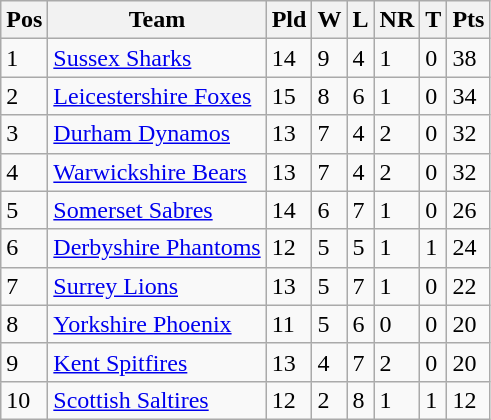<table class="wikitable">
<tr>
<th>Pos</th>
<th>Team</th>
<th>Pld</th>
<th>W</th>
<th>L</th>
<th>NR</th>
<th>T</th>
<th>Pts</th>
</tr>
<tr>
<td>1</td>
<td><a href='#'>Sussex Sharks</a></td>
<td>14</td>
<td>9</td>
<td>4</td>
<td>1</td>
<td>0</td>
<td>38</td>
</tr>
<tr>
<td>2</td>
<td><a href='#'>Leicestershire Foxes</a></td>
<td>15</td>
<td>8</td>
<td>6</td>
<td>1</td>
<td>0</td>
<td>34</td>
</tr>
<tr>
<td>3</td>
<td><a href='#'>Durham Dynamos</a></td>
<td>13</td>
<td>7</td>
<td>4</td>
<td>2</td>
<td>0</td>
<td>32</td>
</tr>
<tr>
<td>4</td>
<td><a href='#'>Warwickshire Bears</a></td>
<td>13</td>
<td>7</td>
<td>4</td>
<td>2</td>
<td>0</td>
<td>32</td>
</tr>
<tr>
<td>5</td>
<td><a href='#'>Somerset Sabres</a></td>
<td>14</td>
<td>6</td>
<td>7</td>
<td>1</td>
<td>0</td>
<td>26</td>
</tr>
<tr>
<td>6</td>
<td><a href='#'>Derbyshire Phantoms</a></td>
<td>12</td>
<td>5</td>
<td>5</td>
<td>1</td>
<td>1</td>
<td>24</td>
</tr>
<tr>
<td>7</td>
<td><a href='#'>Surrey Lions</a></td>
<td>13</td>
<td>5</td>
<td>7</td>
<td>1</td>
<td>0</td>
<td>22</td>
</tr>
<tr>
<td>8</td>
<td><a href='#'>Yorkshire Phoenix</a></td>
<td>11</td>
<td>5</td>
<td>6</td>
<td>0</td>
<td>0</td>
<td>20</td>
</tr>
<tr>
<td>9</td>
<td><a href='#'>Kent Spitfires</a></td>
<td>13</td>
<td>4</td>
<td>7</td>
<td>2</td>
<td>0</td>
<td>20</td>
</tr>
<tr>
<td>10</td>
<td><a href='#'>Scottish Saltires</a></td>
<td>12</td>
<td>2</td>
<td>8</td>
<td>1</td>
<td>1</td>
<td>12</td>
</tr>
</table>
